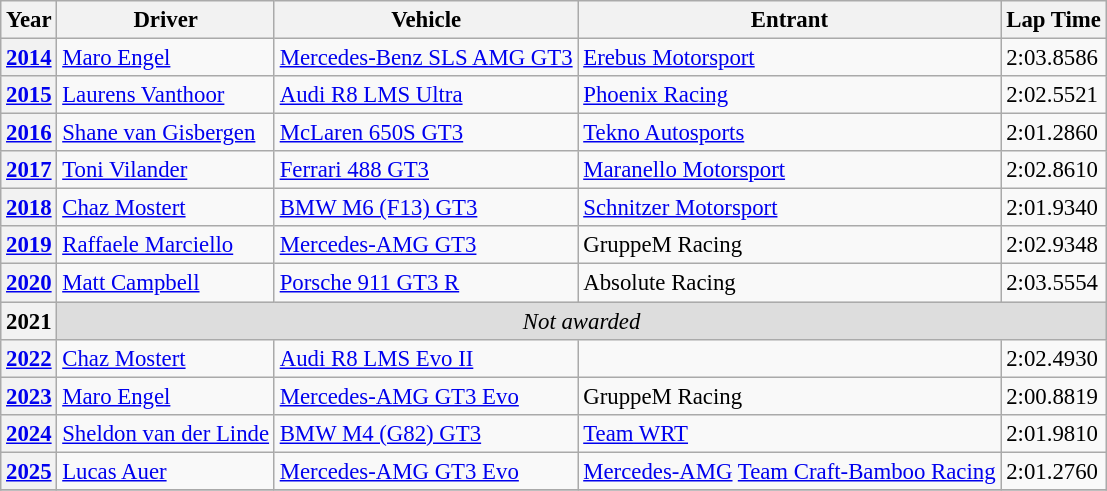<table class="wikitable" style="font-size: 95%;">
<tr>
<th>Year</th>
<th>Driver</th>
<th>Vehicle</th>
<th>Entrant</th>
<th>Lap Time</th>
</tr>
<tr>
<th><a href='#'>2014</a></th>
<td> <a href='#'>Maro Engel</a></td>
<td><a href='#'>Mercedes-Benz SLS AMG GT3</a></td>
<td> <a href='#'>Erebus Motorsport</a></td>
<td>2:03.8586</td>
</tr>
<tr>
<th><a href='#'>2015</a></th>
<td> <a href='#'>Laurens Vanthoor</a></td>
<td><a href='#'>Audi R8 LMS Ultra</a></td>
<td> <a href='#'>Phoenix Racing</a></td>
<td>2:02.5521</td>
</tr>
<tr>
<th><a href='#'>2016</a></th>
<td> <a href='#'>Shane van Gisbergen</a></td>
<td><a href='#'>McLaren 650S GT3</a></td>
<td> <a href='#'>Tekno Autosports</a></td>
<td>2:01.2860</td>
</tr>
<tr>
<th><a href='#'>2017</a></th>
<td> <a href='#'>Toni Vilander</a></td>
<td><a href='#'>Ferrari 488 GT3</a></td>
<td> <a href='#'>Maranello Motorsport</a></td>
<td>2:02.8610</td>
</tr>
<tr>
<th><a href='#'>2018</a></th>
<td> <a href='#'>Chaz Mostert</a></td>
<td><a href='#'>BMW M6 (F13) GT3</a></td>
<td> <a href='#'>Schnitzer Motorsport</a></td>
<td>2:01.9340</td>
</tr>
<tr>
<th><a href='#'>2019</a></th>
<td> <a href='#'>Raffaele Marciello</a></td>
<td><a href='#'>Mercedes-AMG GT3</a></td>
<td> GruppeM Racing</td>
<td>2:02.9348</td>
</tr>
<tr>
<th><a href='#'>2020</a></th>
<td> <a href='#'>Matt Campbell</a></td>
<td><a href='#'>Porsche 911 GT3 R</a></td>
<td> Absolute Racing</td>
<td>2:03.5554</td>
</tr>
<tr style="background:#dddddd">
<th>2021</th>
<td align=center colspan=4><em>Not awarded</em></td>
</tr>
<tr>
<th><a href='#'>2022</a></th>
<td> <a href='#'>Chaz Mostert</a></td>
<td><a href='#'>Audi R8 LMS Evo II</a></td>
<td></td>
<td>2:02.4930</td>
</tr>
<tr>
<th><a href='#'>2023</a></th>
<td> <a href='#'>Maro Engel</a></td>
<td><a href='#'>Mercedes-AMG GT3 Evo</a></td>
<td> GruppeM Racing</td>
<td>2:00.8819</td>
</tr>
<tr>
<th><a href='#'>2024</a></th>
<td> <a href='#'>Sheldon van der Linde</a></td>
<td><a href='#'>BMW M4 (G82) GT3</a></td>
<td> <a href='#'>Team WRT</a></td>
<td>2:01.9810</td>
</tr>
<tr>
<th><a href='#'>2025</a></th>
<td> <a href='#'>Lucas Auer</a></td>
<td><a href='#'>Mercedes-AMG GT3 Evo</a></td>
<td> <a href='#'>Mercedes-AMG</a> <a href='#'>Team Craft-Bamboo Racing</a></td>
<td>2:01.2760</td>
</tr>
<tr>
</tr>
</table>
